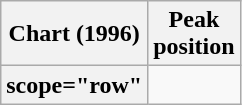<table class="wikitable plainrowheaders sortable">
<tr>
<th scope="col">Chart (1996)</th>
<th scope="col">Peak<br>position</th>
</tr>
<tr>
<th>scope="row" </th>
</tr>
</table>
